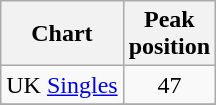<table class="wikitable">
<tr>
<th align="center">Chart</th>
<th align="center">Peak<br>position</th>
</tr>
<tr>
<td align="left">UK <a href='#'>Singles</a></td>
<td align="center">47</td>
</tr>
<tr>
</tr>
</table>
